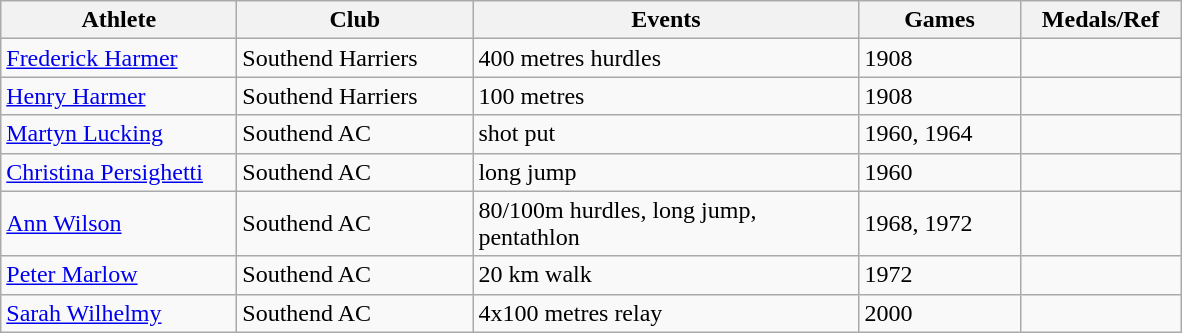<table class="wikitable">
<tr>
<th width=150>Athlete</th>
<th width=150>Club</th>
<th width=250>Events</th>
<th width=100>Games</th>
<th width=100>Medals/Ref</th>
</tr>
<tr>
<td><a href='#'>Frederick Harmer</a></td>
<td>Southend Harriers</td>
<td>400 metres hurdles</td>
<td>1908</td>
<td></td>
</tr>
<tr>
<td><a href='#'>Henry Harmer</a></td>
<td>Southend Harriers</td>
<td>100 metres</td>
<td>1908</td>
<td></td>
</tr>
<tr>
<td><a href='#'>Martyn Lucking</a></td>
<td>Southend AC</td>
<td>shot put</td>
<td>1960, 1964</td>
<td></td>
</tr>
<tr>
<td><a href='#'>Christina Persighetti</a></td>
<td>Southend AC</td>
<td>long jump</td>
<td>1960</td>
<td></td>
</tr>
<tr>
<td><a href='#'>Ann Wilson</a></td>
<td>Southend AC</td>
<td>80/100m hurdles, long jump, pentathlon</td>
<td>1968, 1972</td>
<td></td>
</tr>
<tr>
<td><a href='#'>Peter Marlow</a></td>
<td>Southend AC</td>
<td>20 km walk</td>
<td>1972</td>
<td></td>
</tr>
<tr>
<td><a href='#'>Sarah Wilhelmy</a></td>
<td>Southend AC</td>
<td>4x100 metres relay</td>
<td>2000</td>
<td></td>
</tr>
</table>
